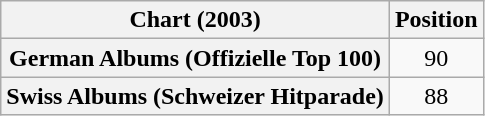<table class="wikitable sortable plainrowheaders" style="text-align:center">
<tr>
<th scope="col">Chart (2003)</th>
<th scope="col">Position</th>
</tr>
<tr>
<th scope="row">German Albums (Offizielle Top 100)</th>
<td>90</td>
</tr>
<tr>
<th scope="row">Swiss Albums (Schweizer Hitparade)</th>
<td>88</td>
</tr>
</table>
